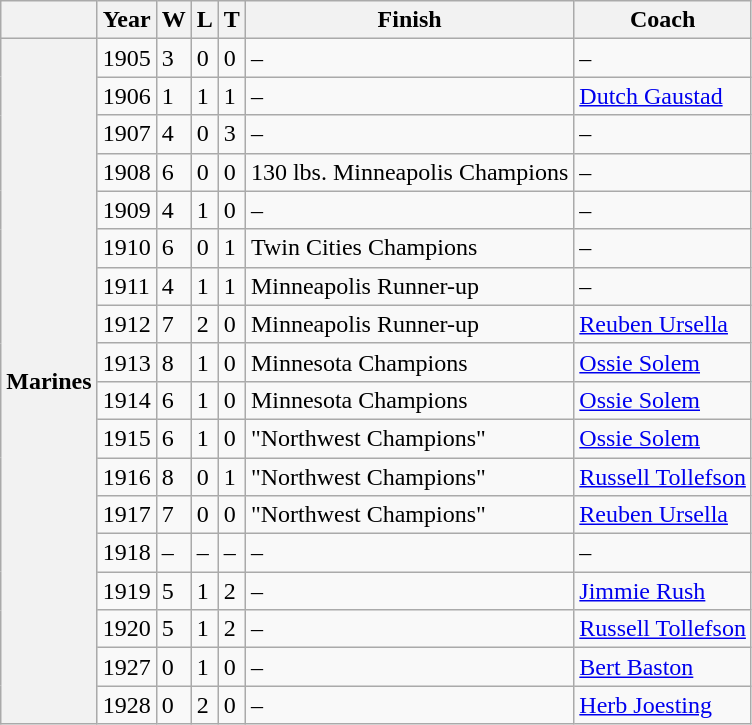<table class="wikitable">
<tr>
<th></th>
<th>Year</th>
<th>W</th>
<th>L</th>
<th>T</th>
<th>Finish</th>
<th>Coach</th>
</tr>
<tr>
<th rowspan="20">Marines</th>
<td>1905</td>
<td>3</td>
<td>0</td>
<td>0</td>
<td>–</td>
<td>–</td>
</tr>
<tr>
<td>1906</td>
<td>1</td>
<td>1</td>
<td>1</td>
<td>–</td>
<td><a href='#'>Dutch Gaustad</a></td>
</tr>
<tr>
<td>1907</td>
<td>4</td>
<td>0</td>
<td>3</td>
<td>–</td>
<td>–</td>
</tr>
<tr>
<td>1908</td>
<td>6</td>
<td>0</td>
<td>0</td>
<td>130 lbs. Minneapolis Champions</td>
<td>–</td>
</tr>
<tr>
<td>1909</td>
<td>4</td>
<td>1</td>
<td>0</td>
<td>–</td>
<td>–</td>
</tr>
<tr>
<td>1910</td>
<td>6</td>
<td>0</td>
<td>1</td>
<td>Twin Cities Champions</td>
<td>–</td>
</tr>
<tr>
<td>1911</td>
<td>4</td>
<td>1</td>
<td>1</td>
<td>Minneapolis Runner-up</td>
<td>–</td>
</tr>
<tr>
<td>1912</td>
<td>7</td>
<td>2</td>
<td>0</td>
<td>Minneapolis Runner-up</td>
<td><a href='#'>Reuben Ursella</a></td>
</tr>
<tr>
<td>1913</td>
<td>8</td>
<td>1</td>
<td>0</td>
<td>Minnesota Champions</td>
<td><a href='#'>Ossie Solem</a></td>
</tr>
<tr>
<td>1914</td>
<td>6</td>
<td>1</td>
<td>0</td>
<td>Minnesota Champions</td>
<td><a href='#'>Ossie Solem</a></td>
</tr>
<tr>
<td>1915</td>
<td>6</td>
<td>1</td>
<td>0</td>
<td>"Northwest Champions"</td>
<td><a href='#'>Ossie Solem</a></td>
</tr>
<tr>
<td>1916</td>
<td>8</td>
<td>0</td>
<td>1</td>
<td>"Northwest Champions"</td>
<td><a href='#'>Russell Tollefson</a></td>
</tr>
<tr>
<td>1917</td>
<td>7</td>
<td>0</td>
<td>0</td>
<td>"Northwest Champions"</td>
<td><a href='#'>Reuben Ursella</a></td>
</tr>
<tr>
<td>1918</td>
<td>–</td>
<td>–</td>
<td>–</td>
<td>–</td>
<td>–</td>
</tr>
<tr>
<td>1919</td>
<td>5</td>
<td>1</td>
<td>2</td>
<td>–</td>
<td><a href='#'>Jimmie Rush</a></td>
</tr>
<tr>
<td>1920</td>
<td>5</td>
<td>1</td>
<td>2</td>
<td>–</td>
<td><a href='#'>Russell Tollefson</a></td>
</tr>
<tr>
<td>1927</td>
<td>0</td>
<td>1</td>
<td>0</td>
<td>–</td>
<td><a href='#'>Bert Baston</a></td>
</tr>
<tr>
<td>1928</td>
<td>0</td>
<td>2</td>
<td>0</td>
<td>–</td>
<td><a href='#'>Herb Joesting</a></td>
</tr>
</table>
